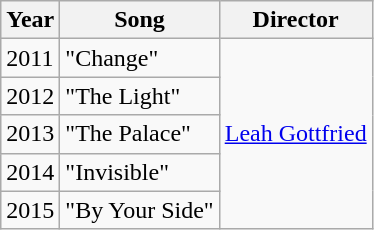<table class="wikitable">
<tr>
<th>Year</th>
<th>Song</th>
<th>Director</th>
</tr>
<tr>
<td>2011</td>
<td>"Change"</td>
<td rowspan="5"><a href='#'>Leah Gottfried</a></td>
</tr>
<tr>
<td>2012</td>
<td>"The Light"</td>
</tr>
<tr>
<td>2013</td>
<td>"The Palace"</td>
</tr>
<tr>
<td>2014</td>
<td>"Invisible"</td>
</tr>
<tr>
<td>2015</td>
<td>"By Your Side"</td>
</tr>
</table>
